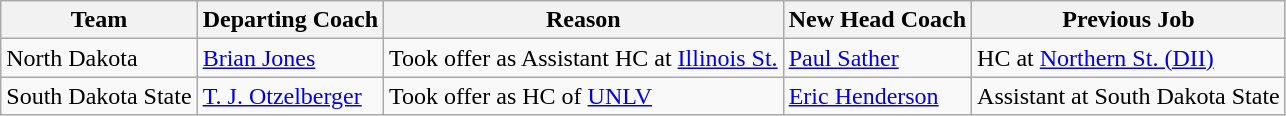<table class="wikitable">
<tr>
<th>Team</th>
<th>Departing Coach</th>
<th>Reason</th>
<th>New Head Coach</th>
<th>Previous Job</th>
</tr>
<tr>
<td>North Dakota</td>
<td><a href='#'>Brian Jones</a></td>
<td>Took offer as Assistant HC at <a href='#'>Illinois St.</a></td>
<td><a href='#'>Paul Sather</a></td>
<td>HC at <a href='#'>Northern St. (DII)</a></td>
</tr>
<tr>
<td>South Dakota State</td>
<td><a href='#'>T. J. Otzelberger</a></td>
<td>Took offer as HC of <a href='#'>UNLV</a></td>
<td><a href='#'>Eric Henderson</a></td>
<td>Assistant at South Dakota State</td>
</tr>
</table>
